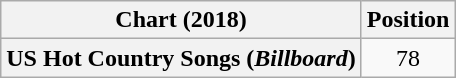<table class="wikitable sortable plainrowheaders" style="text-align:center">
<tr>
<th scope="col">Chart (2018)</th>
<th scope="col">Position</th>
</tr>
<tr>
<th scope="row">US Hot Country Songs (<em>Billboard</em>)</th>
<td>78</td>
</tr>
</table>
